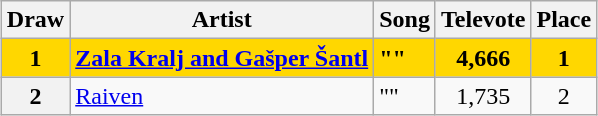<table class="sortable wikitable plainrowheaders" style="margin: 1em auto 1em auto; text-align:center;">
<tr>
<th>Draw</th>
<th>Artist</th>
<th>Song</th>
<th>Televote</th>
<th>Place</th>
</tr>
<tr style="font-weight:bold; background:gold;">
<th scope="row" style="font-weight:bold; background:gold; text-align:center;">1</th>
<td align="left"><a href='#'>Zala Kralj and Gašper Šantl</a></td>
<td align="left">""</td>
<td>4,666</td>
<td>1</td>
</tr>
<tr>
<th scope="row" style="text-align:center;">2</th>
<td align="left"><a href='#'>Raiven</a></td>
<td align="left">""</td>
<td>1,735</td>
<td>2</td>
</tr>
</table>
